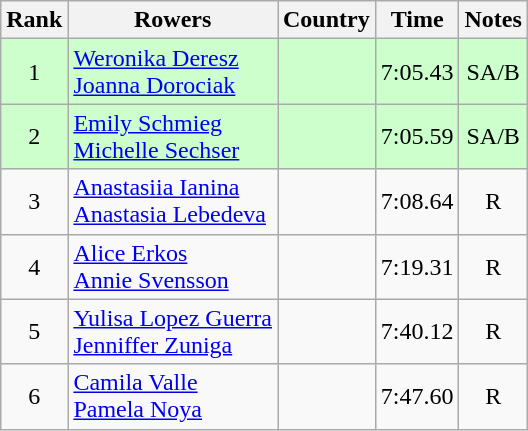<table class="wikitable" style="text-align:center">
<tr>
<th>Rank</th>
<th>Rowers</th>
<th>Country</th>
<th>Time</th>
<th>Notes</th>
</tr>
<tr bgcolor=ccffcc>
<td>1</td>
<td align="left"><a href='#'>Weronika Deresz</a><br><a href='#'>Joanna Dorociak</a></td>
<td align="left"></td>
<td>7:05.43</td>
<td>SA/B</td>
</tr>
<tr bgcolor=ccffcc>
<td>2</td>
<td align="left"><a href='#'>Emily Schmieg</a><br><a href='#'>Michelle Sechser</a></td>
<td align="left"></td>
<td>7:05.59</td>
<td>SA/B</td>
</tr>
<tr>
<td>3</td>
<td align="left"><a href='#'>Anastasiia Ianina</a><br><a href='#'>Anastasia Lebedeva</a></td>
<td align="left"></td>
<td>7:08.64</td>
<td>R</td>
</tr>
<tr>
<td>4</td>
<td align="left"><a href='#'>Alice Erkos</a><br><a href='#'>Annie Svensson</a></td>
<td align="left"></td>
<td>7:19.31</td>
<td>R</td>
</tr>
<tr>
<td>5</td>
<td align="left"><a href='#'>Yulisa Lopez Guerra</a><br><a href='#'>Jenniffer Zuniga</a></td>
<td align="left"></td>
<td>7:40.12</td>
<td>R</td>
</tr>
<tr>
<td>6</td>
<td align="left"><a href='#'>Camila Valle</a><br><a href='#'>Pamela Noya</a></td>
<td align="left"></td>
<td>7:47.60</td>
<td>R</td>
</tr>
</table>
